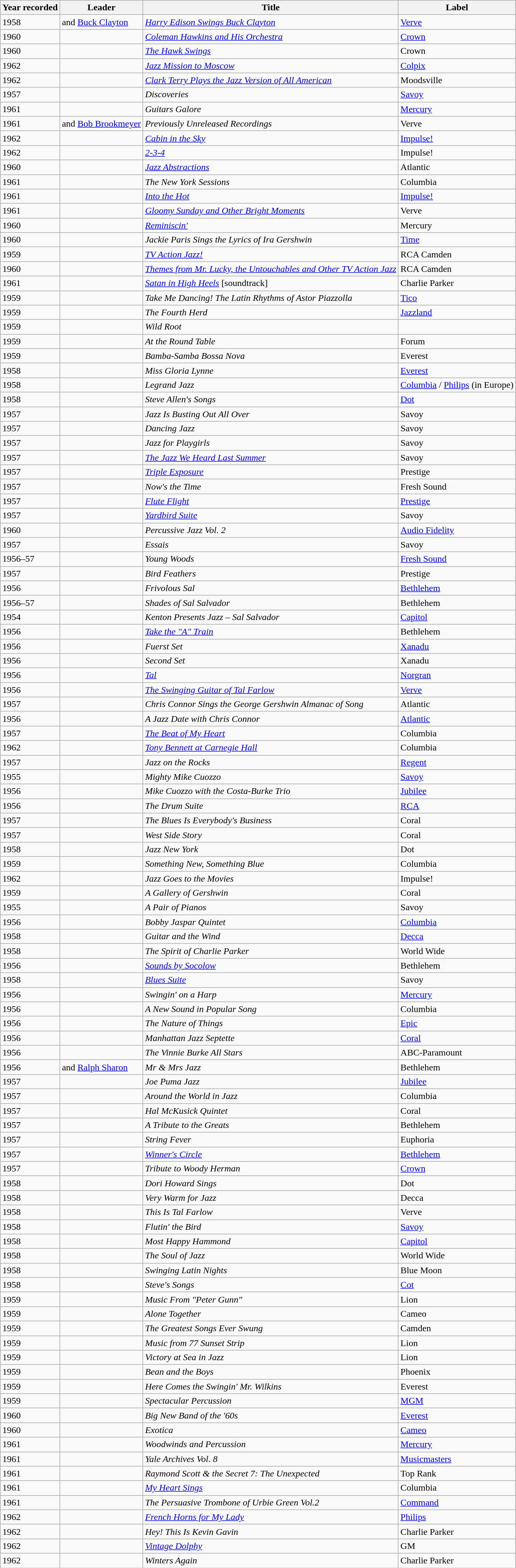<table class="wikitable sortable">
<tr>
<th align="center">Year recorded</th>
<th>Leader</th>
<th>Title</th>
<th>Label</th>
</tr>
<tr>
<td>1958</td>
<td> and <a href='#'>Buck Clayton</a></td>
<td><em><a href='#'>Harry Edison Swings Buck Clayton</a></em></td>
<td><a href='#'>Verve</a></td>
</tr>
<tr>
<td>1960</td>
<td></td>
<td><em><a href='#'>Coleman Hawkins and His Orchestra</a></em></td>
<td><a href='#'>Crown</a></td>
</tr>
<tr>
<td>1960</td>
<td></td>
<td><em><a href='#'>The Hawk Swings</a></em></td>
<td>Crown</td>
</tr>
<tr>
<td>1962</td>
<td></td>
<td><em><a href='#'>Jazz Mission to Moscow</a></em></td>
<td><a href='#'>Colpix</a></td>
</tr>
<tr>
<td>1962</td>
<td></td>
<td><em><a href='#'>Clark Terry Plays the Jazz Version of All American</a></em></td>
<td>Moodsville</td>
</tr>
<tr>
<td>1957</td>
<td></td>
<td><em>Discoveries</em></td>
<td><a href='#'>Savoy</a></td>
</tr>
<tr>
<td>1961</td>
<td></td>
<td><em>Guitars Galore</em></td>
<td><a href='#'>Mercury</a></td>
</tr>
<tr>
<td>1961</td>
<td> and <a href='#'>Bob Brookmeyer</a></td>
<td><em>Previously Unreleased Recordings</em></td>
<td>Verve</td>
</tr>
<tr>
<td>1962</td>
<td></td>
<td><em><a href='#'>Cabin in the Sky</a></em></td>
<td><a href='#'>Impulse!</a></td>
</tr>
<tr>
<td>1962</td>
<td></td>
<td><em><a href='#'>2-3-4</a></em></td>
<td>Impulse!</td>
</tr>
<tr>
<td>1960</td>
<td></td>
<td><em><a href='#'>Jazz Abstractions</a></em></td>
<td>Atlantic</td>
</tr>
<tr>
<td>1961</td>
<td></td>
<td><em>The New York Sessions</em></td>
<td>Columbia</td>
</tr>
<tr>
<td>1961</td>
<td></td>
<td><em><a href='#'>Into the Hot</a></em></td>
<td><a href='#'>Impulse!</a></td>
</tr>
<tr>
<td>1961</td>
<td></td>
<td><em><a href='#'>Gloomy Sunday and Other Bright Moments</a></em></td>
<td>Verve</td>
</tr>
<tr>
<td>1960</td>
<td></td>
<td><em><a href='#'>Reminiscin'</a></em></td>
<td>Mercury</td>
</tr>
<tr>
<td>1960</td>
<td></td>
<td><em>Jackie Paris Sings the Lyrics of Ira Gershwin</em></td>
<td><a href='#'>Time</a></td>
</tr>
<tr>
<td>1959</td>
<td></td>
<td><em><a href='#'>TV Action Jazz!</a></em></td>
<td>RCA Camden</td>
</tr>
<tr>
<td>1960</td>
<td></td>
<td><em><a href='#'>Themes from Mr. Lucky, the Untouchables and Other TV Action Jazz</a></em></td>
<td>RCA Camden</td>
</tr>
<tr>
<td>1961</td>
<td></td>
<td><a href='#'><em>Satan in High Heels</em></a> [soundtrack]</td>
<td>Charlie Parker</td>
</tr>
<tr>
<td>1959</td>
<td></td>
<td><em>Take Me Dancing! The Latin Rhythms of Astor Piazzolla</em></td>
<td><a href='#'>Tico</a></td>
</tr>
<tr>
<td>1959</td>
<td></td>
<td><em>The Fourth Herd</em></td>
<td><a href='#'>Jazzland</a></td>
</tr>
<tr>
<td>1959</td>
<td></td>
<td><em>Wild Root</em></td>
<td></td>
</tr>
<tr>
<td>1959</td>
<td></td>
<td><em>At the Round Table</em></td>
<td>Forum</td>
</tr>
<tr>
<td>1959</td>
<td></td>
<td><em>Bamba-Samba Bossa Nova</em></td>
<td>Everest</td>
</tr>
<tr>
<td>1958</td>
<td></td>
<td><em>Miss Gloria Lynne</em></td>
<td><a href='#'>Everest</a></td>
</tr>
<tr>
<td>1958</td>
<td></td>
<td><em>Legrand Jazz</em></td>
<td><a href='#'>Columbia</a> / <a href='#'>Philips</a> (in Europe)</td>
</tr>
<tr>
<td>1958</td>
<td></td>
<td><em>Steve Allen's Songs</em></td>
<td><a href='#'>Dot</a></td>
</tr>
<tr>
<td>1957</td>
<td></td>
<td><em>Jazz Is Busting Out All Over</em></td>
<td>Savoy</td>
</tr>
<tr>
<td>1957</td>
<td></td>
<td><em>Dancing Jazz</em></td>
<td>Savoy</td>
</tr>
<tr>
<td>1957</td>
<td></td>
<td><em>Jazz for Playgirls</em></td>
<td>Savoy</td>
</tr>
<tr>
<td>1957</td>
<td></td>
<td><em><a href='#'>The Jazz We Heard Last Summer</a></em></td>
<td>Savoy</td>
</tr>
<tr>
<td>1957</td>
<td></td>
<td><em><a href='#'>Triple Exposure</a></em></td>
<td>Prestige</td>
</tr>
<tr>
<td>1957</td>
<td></td>
<td><em>Now's the Time</em></td>
<td>Fresh Sound</td>
</tr>
<tr>
<td>1957</td>
<td></td>
<td><em><a href='#'>Flute Flight</a></em></td>
<td><a href='#'>Prestige</a></td>
</tr>
<tr>
<td>1957</td>
<td></td>
<td><em><a href='#'>Yardbird Suite</a></em></td>
<td>Savoy</td>
</tr>
<tr>
<td>1960</td>
<td></td>
<td><em>Percussive Jazz Vol. 2</em></td>
<td><a href='#'>Audio Fidelity</a></td>
</tr>
<tr>
<td>1957</td>
<td></td>
<td><em>Essais</em></td>
<td>Savoy</td>
</tr>
<tr>
<td>1956–57</td>
<td></td>
<td><em>Young Woods</em></td>
<td><a href='#'>Fresh Sound</a></td>
</tr>
<tr>
<td>1957</td>
<td></td>
<td><em>Bird Feathers</em></td>
<td>Prestige</td>
</tr>
<tr>
<td>1956</td>
<td></td>
<td><em>Frivolous Sal</em></td>
<td><a href='#'>Bethlehem</a></td>
</tr>
<tr>
<td>1956–57</td>
<td></td>
<td><em>Shades of Sal Salvador</em></td>
<td>Bethlehem</td>
</tr>
<tr>
<td>1954</td>
<td></td>
<td><em>Kenton Presents Jazz – Sal Salvador</em></td>
<td><a href='#'>Capitol</a></td>
</tr>
<tr>
<td>1956</td>
<td></td>
<td><em><a href='#'>Take the "A" Train</a></em></td>
<td>Bethlehem</td>
</tr>
<tr>
<td>1956</td>
<td></td>
<td><em>Fuerst Set</em></td>
<td><a href='#'>Xanadu</a></td>
</tr>
<tr>
<td>1956</td>
<td></td>
<td><em>Second Set</em></td>
<td>Xanadu</td>
</tr>
<tr>
<td>1956</td>
<td></td>
<td><em><a href='#'>Tal</a></em></td>
<td><a href='#'>Norgran</a></td>
</tr>
<tr>
<td>1956</td>
<td></td>
<td><em><a href='#'>The Swinging Guitar of Tal Farlow</a></em></td>
<td><a href='#'>Verve</a></td>
</tr>
<tr>
<td>1957</td>
<td></td>
<td><em>Chris Connor Sings the George Gershwin Almanac of Song</em></td>
<td>Atlantic</td>
</tr>
<tr>
<td>1956</td>
<td></td>
<td><em>A Jazz Date with Chris Connor</em></td>
<td><a href='#'>Atlantic</a></td>
</tr>
<tr>
<td>1957</td>
<td></td>
<td><em><a href='#'>The Beat of My Heart</a></em></td>
<td>Columbia</td>
</tr>
<tr>
<td>1962</td>
<td></td>
<td><em><a href='#'>Tony Bennett at Carnegie Hall</a></em></td>
<td>Columbia</td>
</tr>
<tr>
<td>1957</td>
<td></td>
<td><em>Jazz on the Rocks</em></td>
<td><a href='#'>Regent</a></td>
</tr>
<tr>
<td>1955</td>
<td></td>
<td><em>Mighty Mike Cuozzo</em></td>
<td><a href='#'>Savoy</a></td>
</tr>
<tr>
<td>1956</td>
<td></td>
<td><em>Mike Cuozzo with the Costa-Burke Trio</em></td>
<td><a href='#'>Jubilee</a></td>
</tr>
<tr>
<td>1956</td>
<td></td>
<td><em>The Drum Suite</em></td>
<td><a href='#'>RCA</a></td>
</tr>
<tr>
<td>1957</td>
<td></td>
<td><em>The Blues Is Everybody's Business</em></td>
<td>Coral</td>
</tr>
<tr>
<td>1957</td>
<td></td>
<td><em>West Side Story</em></td>
<td>Coral</td>
</tr>
<tr>
<td>1958</td>
<td></td>
<td><em>Jazz New York</em></td>
<td>Dot</td>
</tr>
<tr>
<td>1959</td>
<td></td>
<td><em>Something New, Something Blue</em></td>
<td>Columbia</td>
</tr>
<tr>
<td>1962</td>
<td></td>
<td><em>Jazz Goes to the Movies</em></td>
<td>Impulse!</td>
</tr>
<tr>
<td>1959</td>
<td></td>
<td><em>A Gallery of Gershwin</em></td>
<td>Coral</td>
</tr>
<tr>
<td>1955</td>
<td></td>
<td><em>A Pair of Pianos</em></td>
<td>Savoy</td>
</tr>
<tr>
<td>1956</td>
<td></td>
<td><em>Bobby Jaspar Quintet</em></td>
<td><a href='#'>Columbia</a></td>
</tr>
<tr>
<td>1958</td>
<td></td>
<td><em>Guitar and the Wind</em></td>
<td><a href='#'>Decca</a></td>
</tr>
<tr>
<td>1958</td>
<td></td>
<td><em>The Spirit of Charlie Parker</em></td>
<td>World Wide</td>
</tr>
<tr>
<td>1956</td>
<td></td>
<td><em><a href='#'>Sounds by Socolow</a></em></td>
<td>Bethlehem</td>
</tr>
<tr>
<td>1958</td>
<td></td>
<td><em><a href='#'>Blues Suite</a></em></td>
<td>Savoy</td>
</tr>
<tr>
<td>1956</td>
<td></td>
<td><em>Swingin' on a Harp</em></td>
<td><a href='#'>Mercury</a></td>
</tr>
<tr>
<td>1956</td>
<td></td>
<td><em>A New Sound in Popular Song</em></td>
<td>Columbia</td>
</tr>
<tr>
<td>1956</td>
<td></td>
<td><em>The Nature of Things</em></td>
<td><a href='#'>Epic</a></td>
</tr>
<tr>
<td>1956</td>
<td></td>
<td><em>Manhattan Jazz Septette</em></td>
<td><a href='#'>Coral</a></td>
</tr>
<tr>
<td>1956</td>
<td></td>
<td><em>The Vinnie Burke All Stars</em></td>
<td>ABC-Paramount</td>
</tr>
<tr>
<td>1956</td>
<td> and <a href='#'>Ralph Sharon</a></td>
<td><em>Mr & Mrs Jazz</em></td>
<td>Bethlehem</td>
</tr>
<tr>
<td>1957</td>
<td></td>
<td><em>Joe Puma Jazz</em></td>
<td><a href='#'>Jubilee</a></td>
</tr>
<tr>
<td>1957</td>
<td></td>
<td><em>Around the World in Jazz</em></td>
<td>Columbia</td>
</tr>
<tr>
<td>1957</td>
<td></td>
<td><em>Hal McKusick Quintet</em></td>
<td>Coral</td>
</tr>
<tr>
<td>1957</td>
<td></td>
<td><em>A Tribute to the Greats</em></td>
<td>Bethlehem</td>
</tr>
<tr>
<td>1957</td>
<td></td>
<td><em>String Fever</em></td>
<td>Euphoria</td>
</tr>
<tr>
<td>1957</td>
<td></td>
<td><em><a href='#'>Winner's Circle</a></em></td>
<td><a href='#'>Bethlehem</a></td>
</tr>
<tr>
<td>1957</td>
<td></td>
<td><em>Tribute to Woody Herman</em></td>
<td><a href='#'>Crown</a></td>
</tr>
<tr>
<td>1958</td>
<td></td>
<td><em>Dori Howard Sings</em></td>
<td>Dot</td>
</tr>
<tr>
<td>1958</td>
<td></td>
<td><em>Very Warm for Jazz</em></td>
<td>Decca</td>
</tr>
<tr>
<td>1958</td>
<td></td>
<td><em>This Is Tal Farlow</em></td>
<td>Verve</td>
</tr>
<tr>
<td>1958</td>
<td></td>
<td><em>Flutin' the Bird</em></td>
<td><a href='#'>Savoy</a></td>
</tr>
<tr>
<td>1958</td>
<td></td>
<td><em>Most Happy Hammond</em></td>
<td><a href='#'>Capitol</a></td>
</tr>
<tr>
<td>1958</td>
<td></td>
<td><em>The Soul of Jazz</em></td>
<td>World Wide</td>
</tr>
<tr>
<td>1958</td>
<td></td>
<td><em>Swinging Latin Nights</em></td>
<td>Blue Moon</td>
</tr>
<tr>
<td>1958</td>
<td></td>
<td><em>Steve's Songs</em></td>
<td><a href='#'>Cot</a></td>
</tr>
<tr>
<td>1959</td>
<td></td>
<td><em>Music From "Peter Gunn"</em></td>
<td>Lion</td>
</tr>
<tr>
<td>1959</td>
<td></td>
<td><em>Alone Together</em></td>
<td>Cameo</td>
</tr>
<tr>
<td>1959</td>
<td></td>
<td><em>The Greatest Songs Ever Swung</em></td>
<td>Camden</td>
</tr>
<tr>
<td>1959</td>
<td></td>
<td><em>Music from 77 Sunset Strip</em></td>
<td>Lion</td>
</tr>
<tr>
<td>1959</td>
<td></td>
<td><em>Victory at Sea in Jazz</em></td>
<td>Lion</td>
</tr>
<tr>
<td>1959</td>
<td></td>
<td><em>Bean and the Boys</em></td>
<td>Phoenix</td>
</tr>
<tr>
<td>1959</td>
<td></td>
<td><em>Here Comes the Swingin' Mr. Wilkins</em></td>
<td>Everest</td>
</tr>
<tr>
<td>1959</td>
<td></td>
<td><em>Spectacular Percussion</em></td>
<td><a href='#'>MGM</a></td>
</tr>
<tr>
<td>1960</td>
<td></td>
<td><em>Big New Band of the '60s</em></td>
<td><a href='#'>Everest</a></td>
</tr>
<tr>
<td>1960</td>
<td></td>
<td><em>Exotica</em></td>
<td><a href='#'>Cameo</a></td>
</tr>
<tr>
<td>1961</td>
<td></td>
<td><em>Woodwinds and Percussion</em></td>
<td><a href='#'>Mercury</a></td>
</tr>
<tr>
<td>1961</td>
<td></td>
<td><em>Yale Archives Vol. 8</em></td>
<td><a href='#'>Musicmasters</a></td>
</tr>
<tr>
<td>1961</td>
<td></td>
<td><em>Raymond Scott & the Secret 7: The Unexpected</em></td>
<td>Top Rank</td>
</tr>
<tr>
<td>1961</td>
<td></td>
<td><em><a href='#'>My Heart Sings</a></em></td>
<td>Columbia</td>
</tr>
<tr>
<td>1961</td>
<td></td>
<td><em>The Persuasive Trombone of Urbie Green Vol.2</em></td>
<td><a href='#'>Command</a></td>
</tr>
<tr>
<td>1962</td>
<td></td>
<td><em><a href='#'>French Horns for My Lady</a></em></td>
<td><a href='#'>Philips</a></td>
</tr>
<tr>
<td>1962</td>
<td></td>
<td><em>Hey! This Is Kevin Gavin</em></td>
<td>Charlie Parker</td>
</tr>
<tr>
<td>1962</td>
<td></td>
<td><em><a href='#'>Vintage Dolphy</a></em></td>
<td>GM</td>
</tr>
<tr>
<td>1962</td>
<td></td>
<td><em>Winters Again</em></td>
<td>Charlie Parker</td>
</tr>
</table>
